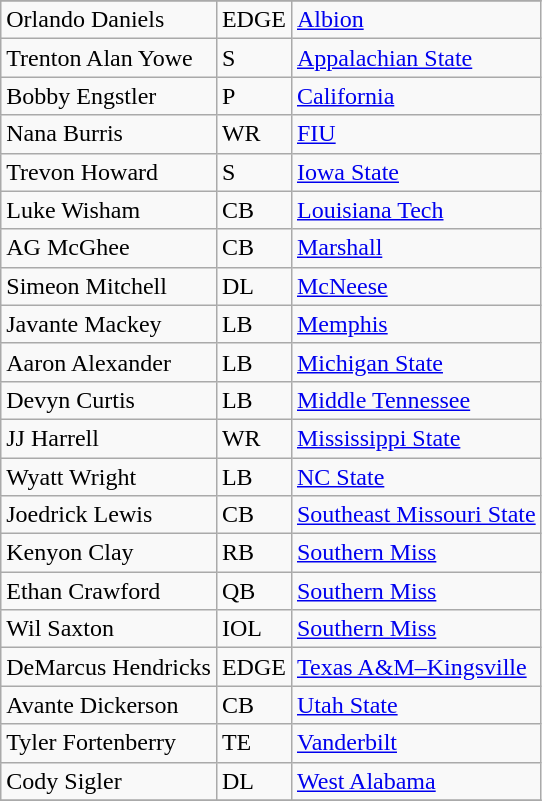<table class="wikitable sortable">
<tr>
</tr>
<tr>
<td>Orlando Daniels</td>
<td>EDGE</td>
<td><a href='#'>Albion</a></td>
</tr>
<tr>
<td>Trenton Alan Yowe</td>
<td>S</td>
<td><a href='#'>Appalachian State</a></td>
</tr>
<tr>
<td>Bobby Engstler</td>
<td>P</td>
<td><a href='#'>California</a></td>
</tr>
<tr>
<td>Nana Burris</td>
<td>WR</td>
<td><a href='#'>FIU</a></td>
</tr>
<tr>
<td>Trevon Howard</td>
<td>S</td>
<td><a href='#'>Iowa State</a></td>
</tr>
<tr>
<td>Luke Wisham</td>
<td>CB</td>
<td><a href='#'>Louisiana Tech</a></td>
</tr>
<tr>
<td>AG McGhee</td>
<td>CB</td>
<td><a href='#'>Marshall</a></td>
</tr>
<tr>
<td>Simeon Mitchell</td>
<td>DL</td>
<td><a href='#'>McNeese</a></td>
</tr>
<tr>
<td>Javante Mackey</td>
<td>LB</td>
<td><a href='#'>Memphis</a></td>
</tr>
<tr>
<td>Aaron Alexander</td>
<td>LB</td>
<td><a href='#'>Michigan State</a></td>
</tr>
<tr>
<td>Devyn Curtis</td>
<td>LB</td>
<td><a href='#'>Middle Tennessee</a></td>
</tr>
<tr>
<td>JJ Harrell</td>
<td>WR</td>
<td><a href='#'>Mississippi State</a></td>
</tr>
<tr>
<td>Wyatt Wright</td>
<td>LB</td>
<td><a href='#'>NC State</a></td>
</tr>
<tr>
<td>Joedrick Lewis</td>
<td>CB</td>
<td><a href='#'>Southeast Missouri State</a></td>
</tr>
<tr>
<td>Kenyon Clay</td>
<td>RB</td>
<td><a href='#'>Southern Miss</a></td>
</tr>
<tr>
<td>Ethan Crawford</td>
<td>QB</td>
<td><a href='#'>Southern Miss</a></td>
</tr>
<tr>
<td>Wil Saxton</td>
<td>IOL</td>
<td><a href='#'>Southern Miss</a></td>
</tr>
<tr>
<td>DeMarcus Hendricks</td>
<td>EDGE</td>
<td><a href='#'>Texas A&M–Kingsville</a></td>
</tr>
<tr>
<td>Avante Dickerson</td>
<td>CB</td>
<td><a href='#'>Utah State</a></td>
</tr>
<tr>
<td>Tyler Fortenberry</td>
<td>TE</td>
<td><a href='#'>Vanderbilt</a></td>
</tr>
<tr>
<td>Cody Sigler</td>
<td>DL</td>
<td><a href='#'>West Alabama</a></td>
</tr>
<tr>
</tr>
</table>
